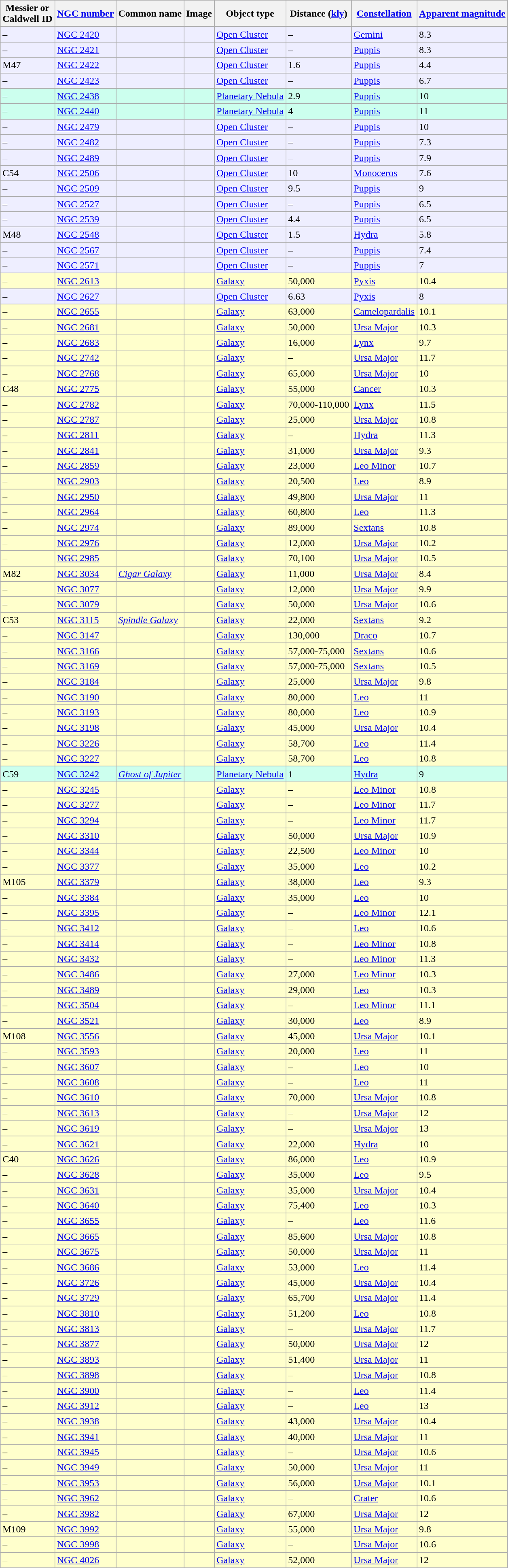<table class="wikitable sortable">
<tr>
<th>Messier or <br>Caldwell ID</th>
<th><a href='#'>NGC number</a></th>
<th>Common name</th>
<th class="unsortable">Image</th>
<th>Object type</th>
<th>Distance (<a href='#'>kly</a>)</th>
<th><a href='#'>Constellation</a></th>
<th><a href='#'>Apparent magnitude</a></th>
</tr>
<tr style="background:#eeeeff;">
<td>–</td>
<td><a href='#'>NGC 2420</a></td>
<td> </td>
<td style="text-align:center;"></td>
<td><a href='#'>Open Cluster</a></td>
<td>–</td>
<td><a href='#'>Gemini</a></td>
<td>8.3</td>
</tr>
<tr style="background:#eeeeff;">
<td>–</td>
<td><a href='#'>NGC 2421</a></td>
<td> </td>
<td style="text-align:center;"></td>
<td><a href='#'>Open Cluster</a></td>
<td>–</td>
<td><a href='#'>Puppis</a></td>
<td>8.3</td>
</tr>
<tr style="background:#eeeeff;">
<td>M47</td>
<td><a href='#'>NGC 2422</a></td>
<td> </td>
<td style="text-align:center;"></td>
<td><a href='#'>Open Cluster</a></td>
<td>1.6</td>
<td><a href='#'>Puppis</a></td>
<td>4.4</td>
</tr>
<tr style="background:#eeeeff;">
<td>–</td>
<td><a href='#'>NGC 2423</a></td>
<td> </td>
<td style="text-align:center;"></td>
<td><a href='#'>Open Cluster</a></td>
<td>–</td>
<td><a href='#'>Puppis</a></td>
<td>6.7</td>
</tr>
<tr style="background:#ccffee;">
<td>–</td>
<td><a href='#'>NGC 2438</a></td>
<td> </td>
<td style="text-align:center;"></td>
<td><a href='#'>Planetary Nebula</a></td>
<td>2.9</td>
<td><a href='#'>Puppis</a></td>
<td>10</td>
</tr>
<tr style="background:#ccffee;">
<td>–</td>
<td><a href='#'>NGC 2440</a></td>
<td> </td>
<td style="text-align:center;"></td>
<td><a href='#'>Planetary Nebula</a></td>
<td>4</td>
<td><a href='#'>Puppis</a></td>
<td>11</td>
</tr>
<tr style="background:#eeeeff;">
<td>–</td>
<td><a href='#'>NGC 2479</a></td>
<td> </td>
<td style="text-align:center;"></td>
<td><a href='#'>Open Cluster</a></td>
<td>–</td>
<td><a href='#'>Puppis</a></td>
<td>10</td>
</tr>
<tr style="background:#eeeeff;">
<td>–</td>
<td><a href='#'>NGC 2482</a></td>
<td> </td>
<td style="text-align:center;"></td>
<td><a href='#'>Open Cluster</a></td>
<td>–</td>
<td><a href='#'>Puppis</a></td>
<td>7.3</td>
</tr>
<tr style="background:#eeeeff;">
<td>–</td>
<td><a href='#'>NGC 2489</a></td>
<td> </td>
<td style="text-align:center;"></td>
<td><a href='#'>Open Cluster</a></td>
<td>–</td>
<td><a href='#'>Puppis</a></td>
<td>7.9</td>
</tr>
<tr style="background:#eeeeff;">
<td>C54</td>
<td><a href='#'>NGC 2506</a></td>
<td> </td>
<td style="text-align:center;"></td>
<td><a href='#'>Open Cluster</a></td>
<td>10</td>
<td><a href='#'>Monoceros</a></td>
<td>7.6</td>
</tr>
<tr style="background:#eeeeff;">
<td>–</td>
<td><a href='#'>NGC 2509</a></td>
<td> </td>
<td style="text-align:center;"></td>
<td><a href='#'>Open Cluster</a></td>
<td>9.5</td>
<td><a href='#'>Puppis</a></td>
<td>9</td>
</tr>
<tr style="background:#eeeeff;">
<td>–</td>
<td><a href='#'>NGC 2527</a></td>
<td> </td>
<td style="text-align:center;"></td>
<td><a href='#'>Open Cluster</a></td>
<td>–</td>
<td><a href='#'>Puppis</a></td>
<td>6.5</td>
</tr>
<tr style="background:#eeeeff;">
<td>–</td>
<td><a href='#'>NGC 2539</a></td>
<td> </td>
<td style="text-align:center;"></td>
<td><a href='#'>Open Cluster</a></td>
<td>4.4</td>
<td><a href='#'>Puppis</a></td>
<td>6.5</td>
</tr>
<tr style="background:#eeeeff;">
<td>M48</td>
<td><a href='#'>NGC 2548</a></td>
<td> </td>
<td style="text-align:center;"></td>
<td><a href='#'>Open Cluster</a></td>
<td>1.5</td>
<td><a href='#'>Hydra</a></td>
<td>5.8</td>
</tr>
<tr style="background:#eeeeff;">
<td>–</td>
<td><a href='#'>NGC 2567</a></td>
<td> </td>
<td style="text-align:center;"></td>
<td><a href='#'>Open Cluster</a></td>
<td>–</td>
<td><a href='#'>Puppis</a></td>
<td>7.4</td>
</tr>
<tr style="background:#eeeeff;">
<td>–</td>
<td><a href='#'>NGC 2571</a></td>
<td> </td>
<td style="text-align:center;"></td>
<td><a href='#'>Open Cluster</a></td>
<td>–</td>
<td><a href='#'>Puppis</a></td>
<td>7</td>
</tr>
<tr style="background:#ffffcc;">
<td>–</td>
<td><a href='#'>NGC 2613</a></td>
<td> </td>
<td style="text-align:center;"></td>
<td><a href='#'>Galaxy</a></td>
<td>50,000</td>
<td><a href='#'>Pyxis</a></td>
<td>10.4</td>
</tr>
<tr style="background:#eeeeff;">
<td>–</td>
<td><a href='#'>NGC 2627</a></td>
<td> </td>
<td style="text-align:center;"></td>
<td><a href='#'>Open Cluster</a></td>
<td>6.63</td>
<td><a href='#'>Pyxis</a></td>
<td>8</td>
</tr>
<tr style="background:#ffffcc;">
<td>–</td>
<td><a href='#'>NGC 2655</a></td>
<td> </td>
<td style="text-align:center;"></td>
<td><a href='#'>Galaxy</a></td>
<td>63,000</td>
<td><a href='#'>Camelopardalis</a></td>
<td>10.1</td>
</tr>
<tr style="background:#ffffcc;">
<td>–</td>
<td><a href='#'>NGC 2681</a></td>
<td> </td>
<td style="text-align:center;"></td>
<td><a href='#'>Galaxy</a></td>
<td>50,000</td>
<td><a href='#'>Ursa Major</a></td>
<td>10.3</td>
</tr>
<tr style="background:#ffffcc;">
<td>–</td>
<td><a href='#'>NGC 2683</a></td>
<td> </td>
<td style="text-align:center;"></td>
<td><a href='#'>Galaxy</a></td>
<td>16,000</td>
<td><a href='#'>Lynx</a></td>
<td>9.7</td>
</tr>
<tr style="background:#ffffcc;">
<td>–</td>
<td><a href='#'>NGC 2742</a></td>
<td> </td>
<td style="text-align:center;"></td>
<td><a href='#'>Galaxy</a></td>
<td>–</td>
<td><a href='#'>Ursa Major</a></td>
<td>11.7</td>
</tr>
<tr style="background:#ffffcc;">
<td>–</td>
<td><a href='#'>NGC 2768</a></td>
<td> </td>
<td style="text-align:center;"></td>
<td><a href='#'>Galaxy</a></td>
<td>65,000</td>
<td><a href='#'>Ursa Major</a></td>
<td>10</td>
</tr>
<tr style="background:#ffffcc;">
<td>C48</td>
<td><a href='#'>NGC 2775</a></td>
<td> </td>
<td style="text-align:center;"></td>
<td><a href='#'>Galaxy</a></td>
<td>55,000</td>
<td><a href='#'>Cancer</a></td>
<td>10.3</td>
</tr>
<tr style="background:#ffffcc;">
<td>–</td>
<td><a href='#'>NGC 2782</a></td>
<td> </td>
<td style="text-align:center;"></td>
<td><a href='#'>Galaxy</a></td>
<td>70,000-110,000</td>
<td><a href='#'>Lynx</a></td>
<td>11.5</td>
</tr>
<tr style="background:#ffffcc;">
<td>–</td>
<td><a href='#'>NGC 2787</a></td>
<td> </td>
<td style="text-align:center;"></td>
<td><a href='#'>Galaxy</a></td>
<td>25,000</td>
<td><a href='#'>Ursa Major</a></td>
<td>10.8</td>
</tr>
<tr style="background:#ffffcc;">
<td>–</td>
<td><a href='#'>NGC 2811</a></td>
<td> </td>
<td style="text-align:center;"></td>
<td><a href='#'>Galaxy</a></td>
<td>–</td>
<td><a href='#'>Hydra</a></td>
<td>11.3</td>
</tr>
<tr style="background:#ffffcc;">
<td>–</td>
<td><a href='#'>NGC 2841</a></td>
<td> </td>
<td style="text-align:center;"></td>
<td><a href='#'>Galaxy</a></td>
<td>31,000</td>
<td><a href='#'>Ursa Major</a></td>
<td>9.3</td>
</tr>
<tr style="background:#ffffcc;">
<td>–</td>
<td><a href='#'>NGC 2859</a></td>
<td> </td>
<td style="text-align:center;"></td>
<td><a href='#'>Galaxy</a></td>
<td>23,000</td>
<td><a href='#'>Leo Minor</a></td>
<td>10.7</td>
</tr>
<tr style="background:#ffffcc;">
<td>–</td>
<td><a href='#'>NGC 2903</a></td>
<td> </td>
<td style="text-align:center;"></td>
<td><a href='#'>Galaxy</a></td>
<td>20,500</td>
<td><a href='#'>Leo</a></td>
<td>8.9</td>
</tr>
<tr style="background:#ffffcc;">
<td>–</td>
<td><a href='#'>NGC 2950</a></td>
<td> </td>
<td style="text-align:center;"></td>
<td><a href='#'>Galaxy</a></td>
<td>49,800</td>
<td><a href='#'>Ursa Major</a></td>
<td>11</td>
</tr>
<tr style="background:#ffffcc;">
<td>–</td>
<td><a href='#'>NGC 2964</a></td>
<td> </td>
<td style="text-align:center;"></td>
<td><a href='#'>Galaxy</a></td>
<td>60,800</td>
<td><a href='#'>Leo</a></td>
<td>11.3</td>
</tr>
<tr style="background:#ffffcc;">
<td>–</td>
<td><a href='#'>NGC 2974</a></td>
<td> </td>
<td style="text-align:center;"></td>
<td><a href='#'>Galaxy</a></td>
<td>89,000</td>
<td><a href='#'>Sextans</a></td>
<td>10.8</td>
</tr>
<tr style="background:#ffffcc;">
<td>–</td>
<td><a href='#'>NGC 2976</a></td>
<td> </td>
<td style="text-align:center;"></td>
<td><a href='#'>Galaxy</a></td>
<td>12,000</td>
<td><a href='#'>Ursa Major</a></td>
<td>10.2</td>
</tr>
<tr style="background:#ffffcc;">
<td>–</td>
<td><a href='#'>NGC 2985</a></td>
<td> </td>
<td style="text-align:center;"></td>
<td><a href='#'>Galaxy</a></td>
<td>70,100</td>
<td><a href='#'>Ursa Major</a></td>
<td>10.5</td>
</tr>
<tr style="background:#ffffcc;">
<td>M82</td>
<td><a href='#'>NGC 3034</a></td>
<td><em><a href='#'>Cigar Galaxy</a></em></td>
<td style="text-align:center;"></td>
<td><a href='#'>Galaxy</a></td>
<td>11,000</td>
<td><a href='#'>Ursa Major</a></td>
<td>8.4</td>
</tr>
<tr style="background:#ffffcc;">
<td>–</td>
<td><a href='#'>NGC 3077</a></td>
<td> </td>
<td style="text-align:center;"></td>
<td><a href='#'>Galaxy</a></td>
<td>12,000</td>
<td><a href='#'>Ursa Major</a></td>
<td>9.9</td>
</tr>
<tr style="background:#ffffcc;">
<td>–</td>
<td><a href='#'>NGC 3079</a></td>
<td> </td>
<td style="text-align:center;"></td>
<td><a href='#'>Galaxy</a></td>
<td>50,000</td>
<td><a href='#'>Ursa Major</a></td>
<td>10.6</td>
</tr>
<tr style="background:#ffffcc;">
<td>C53</td>
<td><a href='#'>NGC 3115</a></td>
<td><em><a href='#'>Spindle Galaxy</a></em></td>
<td style="text-align:center;"></td>
<td><a href='#'>Galaxy</a></td>
<td>22,000</td>
<td><a href='#'>Sextans</a></td>
<td>9.2</td>
</tr>
<tr style="background:#ffffcc;">
<td>–</td>
<td><a href='#'>NGC 3147</a></td>
<td> </td>
<td style="text-align:center;"></td>
<td><a href='#'>Galaxy</a></td>
<td>130,000</td>
<td><a href='#'>Draco</a></td>
<td>10.7</td>
</tr>
<tr style="background:#ffffcc;">
<td>–</td>
<td><a href='#'>NGC 3166</a></td>
<td> </td>
<td style="text-align:center;"></td>
<td><a href='#'>Galaxy</a></td>
<td>57,000-75,000</td>
<td><a href='#'>Sextans</a></td>
<td>10.6</td>
</tr>
<tr style="background:#ffffcc;">
<td>–</td>
<td><a href='#'>NGC 3169</a></td>
<td> </td>
<td style="text-align:center;"></td>
<td><a href='#'>Galaxy</a></td>
<td>57,000-75,000</td>
<td><a href='#'>Sextans</a></td>
<td>10.5</td>
</tr>
<tr style="background:#ffffcc;">
<td>–</td>
<td><a href='#'>NGC 3184</a></td>
<td> </td>
<td style="text-align:center;"></td>
<td><a href='#'>Galaxy</a></td>
<td>25,000</td>
<td><a href='#'>Ursa Major</a></td>
<td>9.8</td>
</tr>
<tr style="background:#ffffcc;">
<td>–</td>
<td><a href='#'>NGC 3190</a></td>
<td> </td>
<td style="text-align:center;"></td>
<td><a href='#'>Galaxy</a></td>
<td>80,000</td>
<td><a href='#'>Leo</a></td>
<td>11</td>
</tr>
<tr style="background:#ffffcc;">
<td>–</td>
<td><a href='#'>NGC 3193</a></td>
<td> </td>
<td style="text-align:center;"></td>
<td><a href='#'>Galaxy</a></td>
<td>80,000</td>
<td><a href='#'>Leo</a></td>
<td>10.9</td>
</tr>
<tr style="background:#ffffcc;">
<td>–</td>
<td><a href='#'>NGC 3198</a></td>
<td> </td>
<td style="text-align:center;"></td>
<td><a href='#'>Galaxy</a></td>
<td>45,000</td>
<td><a href='#'>Ursa Major</a></td>
<td>10.4</td>
</tr>
<tr style="background:#ffffcc;">
<td>–</td>
<td><a href='#'>NGC 3226</a></td>
<td> </td>
<td style="text-align:center;"></td>
<td><a href='#'>Galaxy</a></td>
<td>58,700</td>
<td><a href='#'>Leo</a></td>
<td>11.4</td>
</tr>
<tr style="background:#ffffcc;">
<td>–</td>
<td><a href='#'>NGC 3227</a></td>
<td> </td>
<td style="text-align:center;"></td>
<td><a href='#'>Galaxy</a></td>
<td>58,700</td>
<td><a href='#'>Leo</a></td>
<td>10.8</td>
</tr>
<tr style="background:#ccffee;">
<td>C59</td>
<td><a href='#'>NGC 3242</a></td>
<td><em><a href='#'>Ghost of Jupiter</a></em></td>
<td style="text-align:center;"></td>
<td><a href='#'>Planetary Nebula</a></td>
<td>1</td>
<td><a href='#'>Hydra</a></td>
<td>9</td>
</tr>
<tr style="background:#ffffcc;">
<td>–</td>
<td><a href='#'>NGC 3245</a></td>
<td> </td>
<td style="text-align:center;"></td>
<td><a href='#'>Galaxy</a></td>
<td>–</td>
<td><a href='#'>Leo Minor</a></td>
<td>10.8</td>
</tr>
<tr style="background:#ffffcc;">
<td>–</td>
<td><a href='#'>NGC 3277</a></td>
<td> </td>
<td style="text-align:center;"></td>
<td><a href='#'>Galaxy</a></td>
<td>–</td>
<td><a href='#'>Leo Minor</a></td>
<td>11.7</td>
</tr>
<tr style="background:#ffffcc;">
<td>–</td>
<td><a href='#'>NGC 3294</a></td>
<td> </td>
<td style="text-align:center;"></td>
<td><a href='#'>Galaxy</a></td>
<td>–</td>
<td><a href='#'>Leo Minor</a></td>
<td>11.7</td>
</tr>
<tr style="background:#ffffcc;">
<td>–</td>
<td><a href='#'>NGC 3310</a></td>
<td> </td>
<td style="text-align:center;"></td>
<td><a href='#'>Galaxy</a></td>
<td>50,000</td>
<td><a href='#'>Ursa Major</a></td>
<td>10.9</td>
</tr>
<tr style="background:#ffffcc;">
<td>–</td>
<td><a href='#'>NGC 3344</a></td>
<td> </td>
<td style="text-align:center;"></td>
<td><a href='#'>Galaxy</a></td>
<td>22,500</td>
<td><a href='#'>Leo Minor</a></td>
<td>10</td>
</tr>
<tr style="background:#ffffcc;">
<td>–</td>
<td><a href='#'>NGC 3377</a></td>
<td> </td>
<td style="text-align:center;"></td>
<td><a href='#'>Galaxy</a></td>
<td>35,000</td>
<td><a href='#'>Leo</a></td>
<td>10.2</td>
</tr>
<tr style="background:#ffffcc;">
<td>M105</td>
<td><a href='#'>NGC 3379</a></td>
<td> </td>
<td style="text-align:center;"></td>
<td><a href='#'>Galaxy</a></td>
<td>38,000</td>
<td><a href='#'>Leo</a></td>
<td>9.3</td>
</tr>
<tr style="background:#ffffcc;">
<td>–</td>
<td><a href='#'>NGC 3384</a></td>
<td> </td>
<td style="text-align:center;"></td>
<td><a href='#'>Galaxy</a></td>
<td>35,000</td>
<td><a href='#'>Leo</a></td>
<td>10</td>
</tr>
<tr style="background:#ffffcc;">
<td>–</td>
<td><a href='#'>NGC 3395</a></td>
<td> </td>
<td style="text-align:center;"></td>
<td><a href='#'>Galaxy</a></td>
<td>–</td>
<td><a href='#'>Leo Minor</a></td>
<td>12.1</td>
</tr>
<tr style="background:#ffffcc;">
<td>–</td>
<td><a href='#'>NGC 3412</a></td>
<td> </td>
<td style="text-align:center;"></td>
<td><a href='#'>Galaxy</a></td>
<td>–</td>
<td><a href='#'>Leo</a></td>
<td>10.6</td>
</tr>
<tr style="background:#ffffcc;">
<td>–</td>
<td><a href='#'>NGC 3414</a></td>
<td> </td>
<td style="text-align:center;"></td>
<td><a href='#'>Galaxy</a></td>
<td>–</td>
<td><a href='#'>Leo Minor</a></td>
<td>10.8</td>
</tr>
<tr style="background:#ffffcc;">
<td>–</td>
<td><a href='#'>NGC 3432</a></td>
<td> </td>
<td style="text-align:center;"></td>
<td><a href='#'>Galaxy</a></td>
<td>–</td>
<td><a href='#'>Leo Minor</a></td>
<td>11.3</td>
</tr>
<tr style="background:#ffffcc;">
<td>–</td>
<td><a href='#'>NGC 3486</a></td>
<td> </td>
<td style="text-align:center;"></td>
<td><a href='#'>Galaxy</a></td>
<td>27,000</td>
<td><a href='#'>Leo Minor</a></td>
<td>10.3</td>
</tr>
<tr style="background:#ffffcc;">
<td>–</td>
<td><a href='#'>NGC 3489</a></td>
<td> </td>
<td style="text-align:center;"></td>
<td><a href='#'>Galaxy</a></td>
<td>29,000</td>
<td><a href='#'>Leo</a></td>
<td>10.3</td>
</tr>
<tr style="background:#ffffcc;">
<td>–</td>
<td><a href='#'>NGC 3504</a></td>
<td> </td>
<td style="text-align:center;"></td>
<td><a href='#'>Galaxy</a></td>
<td>–</td>
<td><a href='#'>Leo Minor</a></td>
<td>11.1</td>
</tr>
<tr style="background:#ffffcc;">
<td>–</td>
<td><a href='#'>NGC 3521</a></td>
<td> </td>
<td style="text-align:center;"></td>
<td><a href='#'>Galaxy</a></td>
<td>30,000</td>
<td><a href='#'>Leo</a></td>
<td>8.9</td>
</tr>
<tr style="background:#ffffcc;">
<td>M108</td>
<td><a href='#'>NGC 3556</a></td>
<td> </td>
<td style="text-align:center;"></td>
<td><a href='#'>Galaxy</a></td>
<td>45,000</td>
<td><a href='#'>Ursa Major</a></td>
<td>10.1</td>
</tr>
<tr style="background:#ffffcc;">
<td>–</td>
<td><a href='#'>NGC 3593</a></td>
<td> </td>
<td style="text-align:center;"></td>
<td><a href='#'>Galaxy</a></td>
<td>20,000</td>
<td><a href='#'>Leo</a></td>
<td>11</td>
</tr>
<tr style="background:#ffffcc;">
<td>–</td>
<td><a href='#'>NGC 3607</a></td>
<td> </td>
<td style="text-align:center;"></td>
<td><a href='#'>Galaxy</a></td>
<td>–</td>
<td><a href='#'>Leo</a></td>
<td>10</td>
</tr>
<tr style="background:#ffffcc;">
<td>–</td>
<td><a href='#'>NGC 3608</a></td>
<td> </td>
<td style="text-align:center;"></td>
<td><a href='#'>Galaxy</a></td>
<td>–</td>
<td><a href='#'>Leo</a></td>
<td>11</td>
</tr>
<tr style="background:#ffffcc;">
<td>–</td>
<td><a href='#'>NGC 3610</a></td>
<td> </td>
<td style="text-align:center;"></td>
<td><a href='#'>Galaxy</a></td>
<td>70,000</td>
<td><a href='#'>Ursa Major</a></td>
<td>10.8</td>
</tr>
<tr style="background:#ffffcc;">
<td>–</td>
<td><a href='#'>NGC 3613</a></td>
<td> </td>
<td style="text-align:center;"></td>
<td><a href='#'>Galaxy</a></td>
<td>–</td>
<td><a href='#'>Ursa Major</a></td>
<td>12</td>
</tr>
<tr style="background:#ffffcc;">
<td>–</td>
<td><a href='#'>NGC 3619</a></td>
<td> </td>
<td style="text-align:center;"></td>
<td><a href='#'>Galaxy</a></td>
<td>–</td>
<td><a href='#'>Ursa Major</a></td>
<td>13</td>
</tr>
<tr style="background:#ffffcc;">
<td>–</td>
<td><a href='#'>NGC 3621</a></td>
<td> </td>
<td style="text-align:center;"></td>
<td><a href='#'>Galaxy</a></td>
<td>22,000</td>
<td><a href='#'>Hydra</a></td>
<td>10</td>
</tr>
<tr style="background:#ffffcc;">
<td>C40</td>
<td><a href='#'>NGC 3626</a></td>
<td> </td>
<td style="text-align:center;"></td>
<td><a href='#'>Galaxy</a></td>
<td>86,000</td>
<td><a href='#'>Leo</a></td>
<td>10.9</td>
</tr>
<tr style="background:#ffffcc;">
<td>–</td>
<td><a href='#'>NGC 3628</a></td>
<td> </td>
<td style="text-align:center;"></td>
<td><a href='#'>Galaxy</a></td>
<td>35,000</td>
<td><a href='#'>Leo</a></td>
<td>9.5</td>
</tr>
<tr style="background:#ffffcc;">
<td>–</td>
<td><a href='#'>NGC 3631</a></td>
<td> </td>
<td style="text-align:center;"></td>
<td><a href='#'>Galaxy</a></td>
<td>35,000</td>
<td><a href='#'>Ursa Major</a></td>
<td>10.4</td>
</tr>
<tr style="background:#ffffcc;">
<td>–</td>
<td><a href='#'>NGC 3640</a></td>
<td> </td>
<td style="text-align:center;"></td>
<td><a href='#'>Galaxy</a></td>
<td>75,400</td>
<td><a href='#'>Leo</a></td>
<td>10.3</td>
</tr>
<tr style="background:#ffffcc;">
<td>–</td>
<td><a href='#'>NGC 3655</a></td>
<td> </td>
<td style="text-align:center;"></td>
<td><a href='#'>Galaxy</a></td>
<td>–</td>
<td><a href='#'>Leo</a></td>
<td>11.6</td>
</tr>
<tr style="background:#ffffcc;">
<td>–</td>
<td><a href='#'>NGC 3665</a></td>
<td> </td>
<td style="text-align:center;"></td>
<td><a href='#'>Galaxy</a></td>
<td>85,600</td>
<td><a href='#'>Ursa Major</a></td>
<td>10.8</td>
</tr>
<tr style="background:#ffffcc;">
<td>–</td>
<td><a href='#'>NGC 3675</a></td>
<td> </td>
<td style="text-align:center;"></td>
<td><a href='#'>Galaxy</a></td>
<td>50,000</td>
<td><a href='#'>Ursa Major</a></td>
<td>11</td>
</tr>
<tr style="background:#ffffcc;">
<td>–</td>
<td><a href='#'>NGC 3686</a></td>
<td> </td>
<td style="text-align:center;"></td>
<td><a href='#'>Galaxy</a></td>
<td>53,000</td>
<td><a href='#'>Leo</a></td>
<td>11.4</td>
</tr>
<tr style="background:#ffffcc;">
<td>–</td>
<td><a href='#'>NGC 3726</a></td>
<td> </td>
<td style="text-align:center;"></td>
<td><a href='#'>Galaxy</a></td>
<td>45,000</td>
<td><a href='#'>Ursa Major</a></td>
<td>10.4</td>
</tr>
<tr style="background:#ffffcc;">
<td>–</td>
<td><a href='#'>NGC 3729</a></td>
<td> </td>
<td style="text-align:center;"></td>
<td><a href='#'>Galaxy</a></td>
<td>65,700</td>
<td><a href='#'>Ursa Major</a></td>
<td>11.4</td>
</tr>
<tr style="background:#ffffcc;">
<td>–</td>
<td><a href='#'>NGC 3810</a></td>
<td> </td>
<td style="text-align:center;"></td>
<td><a href='#'>Galaxy</a></td>
<td>51,200</td>
<td><a href='#'>Leo</a></td>
<td>10.8</td>
</tr>
<tr style="background:#ffffcc;">
<td>–</td>
<td><a href='#'>NGC 3813</a></td>
<td> </td>
<td style="text-align:center;"></td>
<td><a href='#'>Galaxy</a></td>
<td>–</td>
<td><a href='#'>Ursa Major</a></td>
<td>11.7</td>
</tr>
<tr style="background:#ffffcc;">
<td>–</td>
<td><a href='#'>NGC 3877</a></td>
<td> </td>
<td style="text-align:center;"></td>
<td><a href='#'>Galaxy</a></td>
<td>50,000</td>
<td><a href='#'>Ursa Major</a></td>
<td>12</td>
</tr>
<tr style="background:#ffffcc;">
<td>–</td>
<td><a href='#'>NGC 3893</a></td>
<td> </td>
<td style="text-align:center;"></td>
<td><a href='#'>Galaxy</a></td>
<td>51,400</td>
<td><a href='#'>Ursa Major</a></td>
<td>11</td>
</tr>
<tr style="background:#ffffcc;">
<td>–</td>
<td><a href='#'>NGC 3898</a></td>
<td> </td>
<td style="text-align:center;"></td>
<td><a href='#'>Galaxy</a></td>
<td>–</td>
<td><a href='#'>Ursa Major</a></td>
<td>10.8</td>
</tr>
<tr style="background:#ffffcc;">
<td>–</td>
<td><a href='#'>NGC 3900</a></td>
<td> </td>
<td style="text-align:center;"></td>
<td><a href='#'>Galaxy</a></td>
<td>–</td>
<td><a href='#'>Leo</a></td>
<td>11.4</td>
</tr>
<tr style="background:#ffffcc;">
<td>–</td>
<td><a href='#'>NGC 3912</a></td>
<td> </td>
<td style="text-align:center;"></td>
<td><a href='#'>Galaxy</a></td>
<td>–</td>
<td><a href='#'>Leo</a></td>
<td>13</td>
</tr>
<tr style="background:#ffffcc;">
<td>–</td>
<td><a href='#'>NGC 3938</a></td>
<td> </td>
<td style="text-align:center;"></td>
<td><a href='#'>Galaxy</a></td>
<td>43,000</td>
<td><a href='#'>Ursa Major</a></td>
<td>10.4</td>
</tr>
<tr style="background:#ffffcc;">
<td>–</td>
<td><a href='#'>NGC 3941</a></td>
<td> </td>
<td style="text-align:center;"></td>
<td><a href='#'>Galaxy</a></td>
<td>40,000</td>
<td><a href='#'>Ursa Major</a></td>
<td>11</td>
</tr>
<tr style="background:#ffffcc;">
<td>–</td>
<td><a href='#'>NGC 3945</a></td>
<td> </td>
<td style="text-align:center;"></td>
<td><a href='#'>Galaxy</a></td>
<td>–</td>
<td><a href='#'>Ursa Major</a></td>
<td>10.6</td>
</tr>
<tr style="background:#ffffcc;">
<td>–</td>
<td><a href='#'>NGC 3949</a></td>
<td> </td>
<td style="text-align:center;"></td>
<td><a href='#'>Galaxy</a></td>
<td>50,000</td>
<td><a href='#'>Ursa Major</a></td>
<td>11</td>
</tr>
<tr style="background:#ffffcc;">
<td>–</td>
<td><a href='#'>NGC 3953</a></td>
<td> </td>
<td style="text-align:center;"></td>
<td><a href='#'>Galaxy</a></td>
<td>56,000</td>
<td><a href='#'>Ursa Major</a></td>
<td>10.1</td>
</tr>
<tr style="background:#ffffcc;">
<td>–</td>
<td><a href='#'>NGC 3962</a></td>
<td> </td>
<td style="text-align:center;"></td>
<td><a href='#'>Galaxy</a></td>
<td>–</td>
<td><a href='#'>Crater</a></td>
<td>10.6</td>
</tr>
<tr style="background:#ffffcc;">
<td>–</td>
<td><a href='#'>NGC 3982</a></td>
<td> </td>
<td style="text-align:center;"></td>
<td><a href='#'>Galaxy</a></td>
<td>67,000</td>
<td><a href='#'>Ursa Major</a></td>
<td>12</td>
</tr>
<tr style="background:#ffffcc;">
<td>M109</td>
<td><a href='#'>NGC 3992</a></td>
<td> </td>
<td style="text-align:center;"></td>
<td><a href='#'>Galaxy</a></td>
<td>55,000</td>
<td><a href='#'>Ursa Major</a></td>
<td>9.8</td>
</tr>
<tr style="background:#ffffcc;">
<td>–</td>
<td><a href='#'>NGC 3998</a></td>
<td> </td>
<td style="text-align:center;"></td>
<td><a href='#'>Galaxy</a></td>
<td>–</td>
<td><a href='#'>Ursa Major</a></td>
<td>10.6</td>
</tr>
<tr style="background:#ffffcc;">
<td>–</td>
<td><a href='#'>NGC 4026</a></td>
<td> </td>
<td style="text-align:center;"></td>
<td><a href='#'>Galaxy</a></td>
<td>52,000</td>
<td><a href='#'>Ursa Major</a></td>
<td>12</td>
</tr>
</table>
